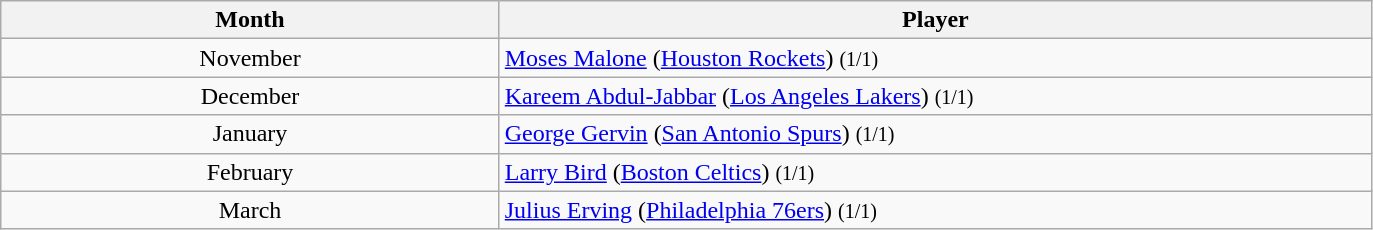<table class="wikitable">
<tr>
<th width=20%>Month</th>
<th width=35%>Player</th>
</tr>
<tr>
<td align=center>November</td>
<td><a href='#'>Moses Malone</a> (<a href='#'>Houston Rockets</a>) <small>(1/1)</small></td>
</tr>
<tr>
<td align=center>December</td>
<td><a href='#'>Kareem Abdul-Jabbar</a> (<a href='#'>Los Angeles Lakers</a>) <small>(1/1)</small></td>
</tr>
<tr>
<td align=center>January</td>
<td><a href='#'>George Gervin</a> (<a href='#'>San Antonio Spurs</a>) <small>(1/1)</small></td>
</tr>
<tr>
<td align=center>February</td>
<td><a href='#'>Larry Bird</a> (<a href='#'>Boston Celtics</a>) <small>(1/1)</small></td>
</tr>
<tr>
<td align=center>March</td>
<td><a href='#'>Julius Erving</a> (<a href='#'>Philadelphia 76ers</a>) <small>(1/1)</small></td>
</tr>
</table>
